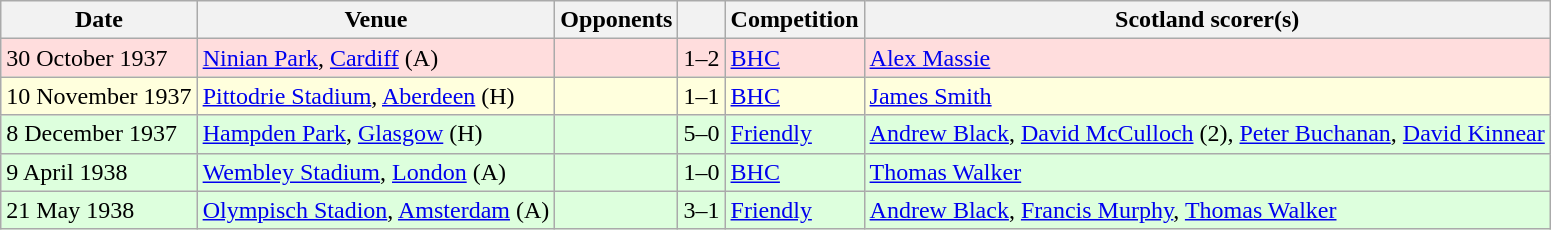<table class="wikitable">
<tr>
<th>Date</th>
<th>Venue</th>
<th>Opponents</th>
<th></th>
<th>Competition</th>
<th>Scotland scorer(s)</th>
</tr>
<tr bgcolor=#ffdddd>
<td>30 October 1937</td>
<td><a href='#'>Ninian Park</a>, <a href='#'>Cardiff</a> (A)</td>
<td></td>
<td align=center>1–2</td>
<td><a href='#'>BHC</a></td>
<td><a href='#'>Alex Massie</a></td>
</tr>
<tr bgcolor=#ffffdd>
<td>10 November 1937</td>
<td><a href='#'>Pittodrie Stadium</a>, <a href='#'>Aberdeen</a> (H)</td>
<td></td>
<td align=center>1–1</td>
<td><a href='#'>BHC</a></td>
<td><a href='#'>James Smith</a></td>
</tr>
<tr bgcolor=#ddffdd>
<td>8 December 1937</td>
<td><a href='#'>Hampden Park</a>, <a href='#'>Glasgow</a> (H)</td>
<td></td>
<td align=center>5–0</td>
<td><a href='#'>Friendly</a></td>
<td><a href='#'>Andrew Black</a>, <a href='#'>David McCulloch</a> (2), <a href='#'>Peter Buchanan</a>, <a href='#'>David Kinnear</a></td>
</tr>
<tr bgcolor=#ddffdd>
<td>9 April 1938</td>
<td><a href='#'>Wembley Stadium</a>, <a href='#'>London</a> (A)</td>
<td></td>
<td align=center>1–0</td>
<td><a href='#'>BHC</a></td>
<td><a href='#'>Thomas Walker</a></td>
</tr>
<tr bgcolor=#ddffdd>
<td>21 May 1938</td>
<td><a href='#'>Olympisch Stadion</a>, <a href='#'>Amsterdam</a> (A)</td>
<td></td>
<td align=center>3–1</td>
<td><a href='#'>Friendly</a></td>
<td><a href='#'>Andrew Black</a>, <a href='#'>Francis Murphy</a>, <a href='#'>Thomas Walker</a></td>
</tr>
</table>
